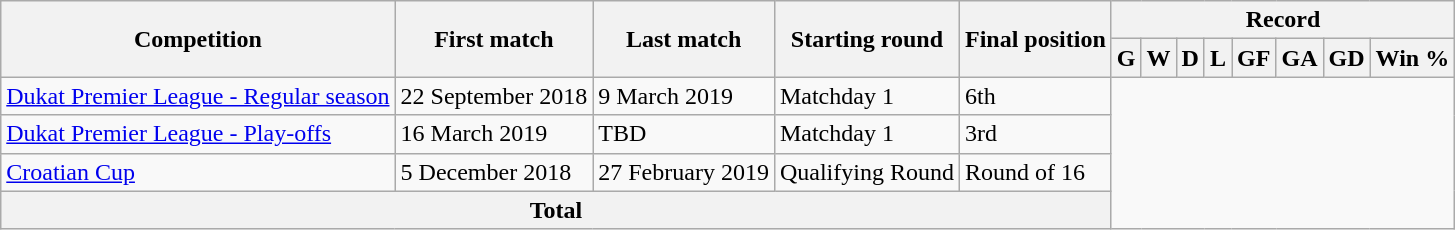<table class="wikitable" style="text-align: center">
<tr>
<th rowspan="2">Competition</th>
<th rowspan="2">First match</th>
<th rowspan="2">Last match</th>
<th rowspan="2">Starting round</th>
<th rowspan="2">Final position</th>
<th colspan="8">Record</th>
</tr>
<tr>
<th>G</th>
<th>W</th>
<th>D</th>
<th>L</th>
<th>GF</th>
<th>GA</th>
<th>GD</th>
<th>Win %</th>
</tr>
<tr>
<td align=left><a href='#'>Dukat Premier League - Regular season</a></td>
<td align=left>22 September 2018</td>
<td align=left>9 March 2019</td>
<td align=left>Matchday 1</td>
<td align=left>6th<br></td>
</tr>
<tr>
<td align=left><a href='#'>Dukat Premier League - Play-offs</a></td>
<td align=left>16 March 2019</td>
<td align=left>TBD</td>
<td align=left>Matchday 1</td>
<td align=left>3rd<br></td>
</tr>
<tr>
<td align=left><a href='#'>Croatian Cup</a></td>
<td align=left>5 December 2018</td>
<td align=left>27 February 2019</td>
<td align=left>Qualifying Round</td>
<td align=left>Round of 16<br></td>
</tr>
<tr>
<th colspan="5">Total<br></th>
</tr>
</table>
